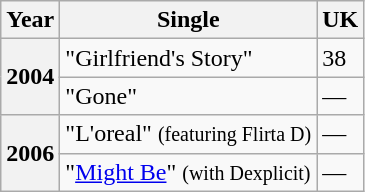<table class="wikitable sortable">
<tr>
<th>Year</th>
<th>Single</th>
<th>UK</th>
</tr>
<tr>
<th rowspan="2">2004</th>
<td>"Girlfriend's Story"</td>
<td>38</td>
</tr>
<tr>
<td>"Gone"</td>
<td>—</td>
</tr>
<tr>
<th rowspan="2">2006</th>
<td>"L'oreal" <small>(featuring Flirta D)</small></td>
<td>—</td>
</tr>
<tr>
<td>"<a href='#'>Might Be</a>" <small>(with Dexplicit)</small></td>
<td>—</td>
</tr>
</table>
